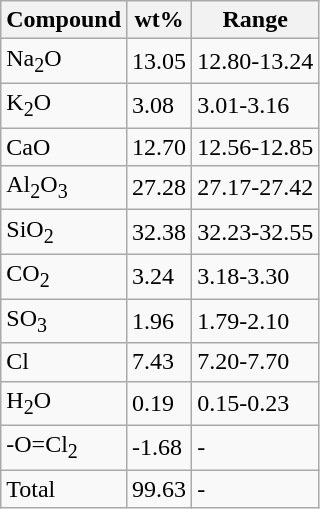<table class="wikitable">
<tr>
<th>Compound</th>
<th>wt%</th>
<th>Range</th>
</tr>
<tr>
<td>Na<sub>2</sub>O</td>
<td>13.05</td>
<td>12.80-13.24</td>
</tr>
<tr>
<td>K<sub>2</sub>O</td>
<td>3.08</td>
<td>3.01-3.16</td>
</tr>
<tr>
<td>CaO</td>
<td>12.70</td>
<td>12.56-12.85</td>
</tr>
<tr>
<td>Al<sub>2</sub>O<sub>3</sub></td>
<td>27.28</td>
<td>27.17-27.42</td>
</tr>
<tr>
<td>SiO<sub>2</sub></td>
<td>32.38</td>
<td>32.23-32.55</td>
</tr>
<tr>
<td>CO<sub>2</sub></td>
<td>3.24</td>
<td>3.18-3.30</td>
</tr>
<tr>
<td>SO<sub>3</sub></td>
<td>1.96</td>
<td>1.79-2.10</td>
</tr>
<tr>
<td>Cl</td>
<td>7.43</td>
<td>7.20-7.70</td>
</tr>
<tr>
<td>H<sub>2</sub>O</td>
<td>0.19</td>
<td>0.15-0.23</td>
</tr>
<tr>
<td>-O=Cl<sub>2</sub></td>
<td>-1.68</td>
<td>-</td>
</tr>
<tr>
<td>Total</td>
<td>99.63</td>
<td>-</td>
</tr>
</table>
